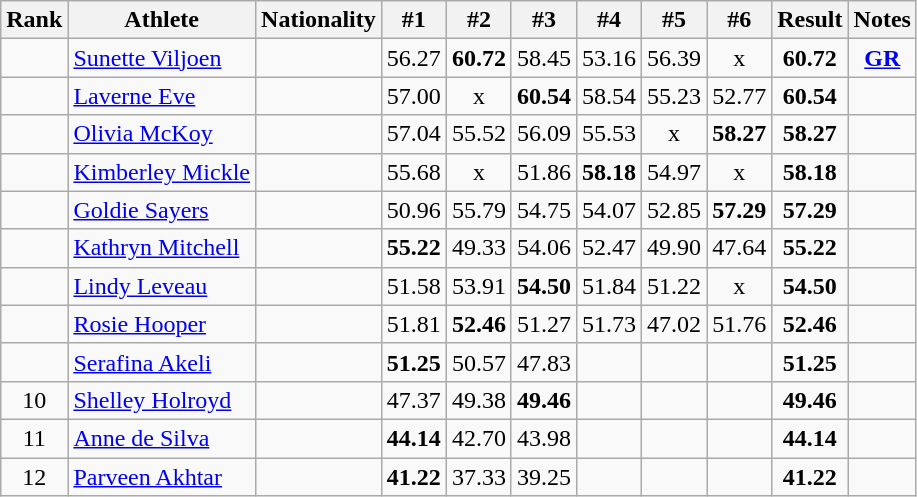<table class="wikitable sortable" style="text-align:center">
<tr>
<th>Rank</th>
<th>Athlete</th>
<th>Nationality</th>
<th>#1</th>
<th>#2</th>
<th>#3</th>
<th>#4</th>
<th>#5</th>
<th>#6</th>
<th>Result</th>
<th>Notes</th>
</tr>
<tr>
<td></td>
<td align="left"><a href='#'>Sunette Viljoen</a></td>
<td align=left></td>
<td>56.27</td>
<td><strong>60.72</strong></td>
<td>58.45</td>
<td>53.16</td>
<td>56.39</td>
<td>x</td>
<td><strong>60.72</strong></td>
<td><strong><a href='#'>GR</a></strong></td>
</tr>
<tr>
<td></td>
<td align="left"><a href='#'>Laverne Eve</a></td>
<td align=left></td>
<td>57.00</td>
<td>x</td>
<td><strong>60.54</strong></td>
<td>58.54</td>
<td>55.23</td>
<td>52.77</td>
<td><strong>60.54</strong></td>
<td></td>
</tr>
<tr>
<td></td>
<td align="left"><a href='#'>Olivia McKoy</a></td>
<td align=left></td>
<td>57.04</td>
<td>55.52</td>
<td>56.09</td>
<td>55.53</td>
<td>x</td>
<td><strong>58.27</strong></td>
<td><strong>58.27</strong></td>
<td></td>
</tr>
<tr>
<td></td>
<td align="left"><a href='#'>Kimberley Mickle</a></td>
<td align=left></td>
<td>55.68</td>
<td>x</td>
<td>51.86</td>
<td><strong>58.18</strong></td>
<td>54.97</td>
<td>x</td>
<td><strong>58.18</strong></td>
<td></td>
</tr>
<tr>
<td></td>
<td align="left"><a href='#'>Goldie Sayers</a></td>
<td align=left></td>
<td>50.96</td>
<td>55.79</td>
<td>54.75</td>
<td>54.07</td>
<td>52.85</td>
<td><strong>57.29</strong></td>
<td><strong>57.29</strong></td>
<td></td>
</tr>
<tr>
<td></td>
<td align="left"><a href='#'>Kathryn Mitchell</a></td>
<td align=left></td>
<td><strong>55.22</strong></td>
<td>49.33</td>
<td>54.06</td>
<td>52.47</td>
<td>49.90</td>
<td>47.64</td>
<td><strong>55.22</strong></td>
<td></td>
</tr>
<tr>
<td></td>
<td align="left"><a href='#'>Lindy Leveau</a></td>
<td align=left></td>
<td>51.58</td>
<td>53.91</td>
<td><strong>54.50</strong></td>
<td>51.84</td>
<td>51.22</td>
<td>x</td>
<td><strong>54.50</strong></td>
<td></td>
</tr>
<tr>
<td></td>
<td align="left"><a href='#'>Rosie Hooper</a></td>
<td align=left></td>
<td>51.81</td>
<td><strong>52.46</strong></td>
<td>51.27</td>
<td>51.73</td>
<td>47.02</td>
<td>51.76</td>
<td><strong>52.46</strong></td>
<td></td>
</tr>
<tr>
<td></td>
<td align="left"><a href='#'>Serafina Akeli</a></td>
<td align=left></td>
<td><strong>51.25</strong></td>
<td>50.57</td>
<td>47.83</td>
<td></td>
<td></td>
<td></td>
<td><strong>51.25</strong></td>
<td></td>
</tr>
<tr>
<td>10</td>
<td align="left"><a href='#'>Shelley Holroyd</a></td>
<td align=left></td>
<td>47.37</td>
<td>49.38</td>
<td><strong>49.46</strong></td>
<td></td>
<td></td>
<td></td>
<td><strong>49.46</strong></td>
<td></td>
</tr>
<tr>
<td>11</td>
<td align="left"><a href='#'>Anne de Silva</a></td>
<td align=left></td>
<td><strong>44.14</strong></td>
<td>42.70</td>
<td>43.98</td>
<td></td>
<td></td>
<td></td>
<td><strong>44.14</strong></td>
<td></td>
</tr>
<tr>
<td>12</td>
<td align="left"><a href='#'>Parveen Akhtar</a></td>
<td align=left></td>
<td><strong>41.22</strong></td>
<td>37.33</td>
<td>39.25</td>
<td></td>
<td></td>
<td></td>
<td><strong>41.22</strong></td>
<td></td>
</tr>
</table>
